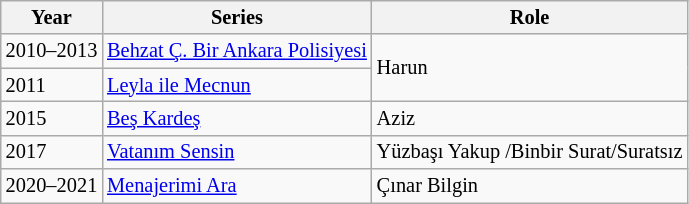<table class="wikitable"  style="font-size: 85%;">
<tr>
<th>Year</th>
<th>Series</th>
<th>Role</th>
</tr>
<tr>
<td>2010–2013</td>
<td><a href='#'>Behzat Ç. Bir Ankara Polisiyesi</a></td>
<td rowspan="2">Harun</td>
</tr>
<tr>
<td>2011</td>
<td><a href='#'>Leyla ile Mecnun</a></td>
</tr>
<tr>
<td>2015</td>
<td><a href='#'>Beş Kardeş</a></td>
<td>Aziz</td>
</tr>
<tr>
<td>2017</td>
<td><a href='#'>Vatanım Sensin</a></td>
<td>Yüzbaşı Yakup /Binbir Surat/Suratsız</td>
</tr>
<tr>
<td>2020–2021</td>
<td><a href='#'>Menajerimi Ara</a></td>
<td>Çınar Bilgin</td>
</tr>
</table>
